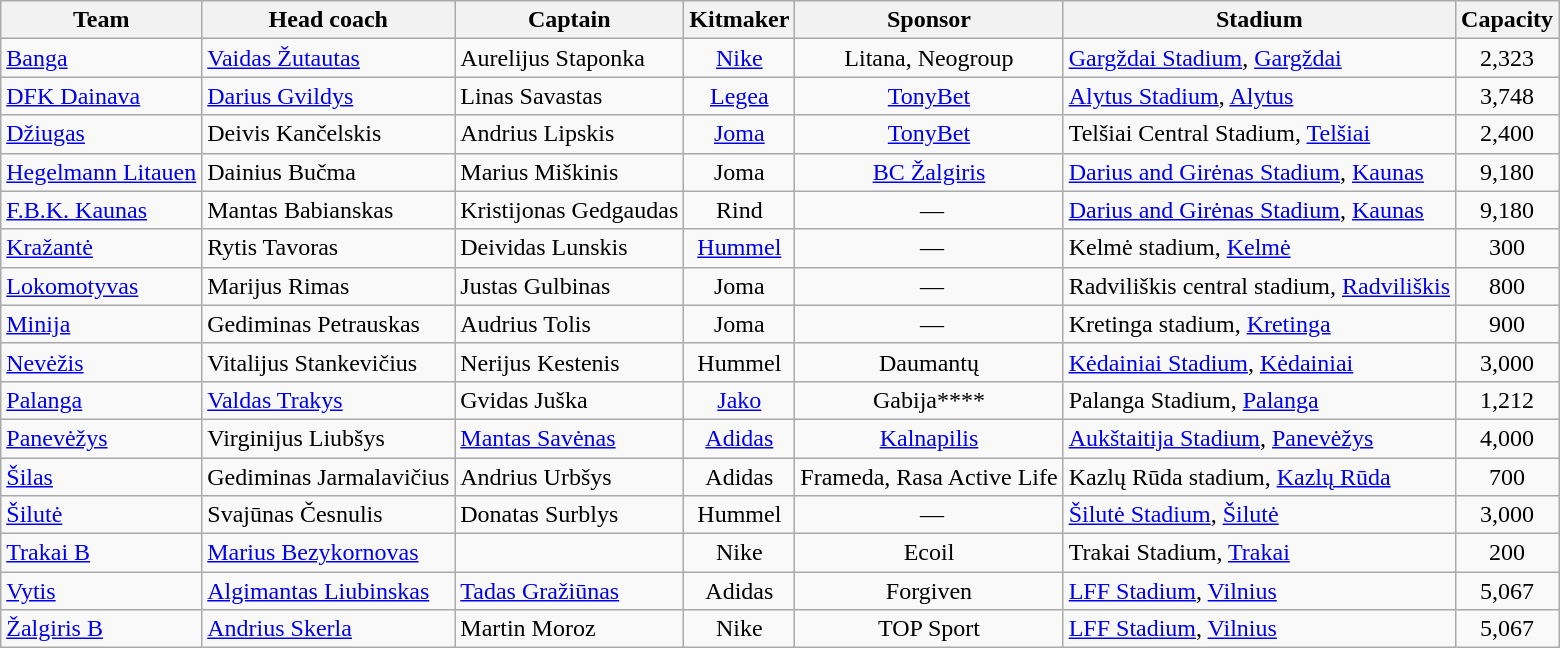<table class="wikitable sortable" style="text-align:center">
<tr>
<th>Team</th>
<th>Head coach</th>
<th>Captain</th>
<th>Kitmaker</th>
<th>Sponsor</th>
<th>Stadium</th>
<th>Capacity</th>
</tr>
<tr>
<td align=left><a href='#'>Banga</a></td>
<td align=left> <a href='#'>Vaidas Žutautas</a></td>
<td align=left> Aurelijus Staponka</td>
<td><a href='#'>Nike</a></td>
<td>Litana, Neogroup</td>
<td align=left><a href='#'>Gargždai Stadium</a>, <a href='#'>Gargždai</a></td>
<td>2,323</td>
</tr>
<tr>
<td align=left><a href='#'>DFK Dainava</a></td>
<td align=left> <a href='#'>Darius Gvildys</a></td>
<td align=left> Linas Savastas</td>
<td><a href='#'>Legea</a></td>
<td><a href='#'>TonyBet</a></td>
<td align=left><a href='#'>Alytus Stadium</a>, <a href='#'>Alytus</a></td>
<td>3,748</td>
</tr>
<tr>
<td align=left><a href='#'>Džiugas</a></td>
<td align=left> Deivis Kančelskis</td>
<td align=left> Andrius Lipskis</td>
<td><a href='#'>Joma</a></td>
<td><a href='#'>TonyBet</a></td>
<td align=left>Telšiai Central Stadium, <a href='#'>Telšiai</a></td>
<td>2,400</td>
</tr>
<tr>
<td align=left><a href='#'>Hegelmann Litauen</a></td>
<td align=left> Dainius Bučma</td>
<td align=left> Marius Miškinis</td>
<td>Joma</td>
<td><a href='#'>BC Žalgiris</a></td>
<td align=left><a href='#'>Darius and Girėnas Stadium</a>, <a href='#'>Kaunas</a></td>
<td>9,180</td>
</tr>
<tr>
<td align=left><a href='#'>F.B.K. Kaunas</a></td>
<td align=left> Mantas Babianskas</td>
<td align=left> Kristijonas Gedgaudas</td>
<td>Rind</td>
<td> —</td>
<td align=left><a href='#'>Darius and Girėnas Stadium</a>, <a href='#'>Kaunas</a></td>
<td>9,180</td>
</tr>
<tr>
<td align=left><a href='#'>Kražantė</a></td>
<td align=left> Rytis Tavoras</td>
<td align=left> Deividas Lunskis</td>
<td><a href='#'>Hummel</a></td>
<td> —</td>
<td align=left>Kelmė stadium, <a href='#'>Kelmė</a></td>
<td>300</td>
</tr>
<tr>
<td align=left><a href='#'>Lokomotyvas</a></td>
<td align=left> Marijus Rimas</td>
<td align=left> Justas Gulbinas</td>
<td>Joma</td>
<td> —</td>
<td align=left>Radviliškis central stadium, <a href='#'>Radviliškis</a></td>
<td>800</td>
</tr>
<tr>
<td align=left><a href='#'>Minija</a></td>
<td align=left> Gediminas Petrauskas</td>
<td align=left> Audrius Tolis</td>
<td>Joma</td>
<td> —</td>
<td align=left>Kretinga stadium, <a href='#'>Kretinga</a></td>
<td>900</td>
</tr>
<tr>
<td align=left><a href='#'>Nevėžis</a></td>
<td align=left> Vitalijus Stankevičius</td>
<td align=left> Nerijus Kestenis</td>
<td>Hummel</td>
<td>Daumantų</td>
<td align=left><a href='#'>Kėdainiai Stadium</a>, <a href='#'>Kėdainiai</a></td>
<td>3,000</td>
</tr>
<tr>
<td align=left><a href='#'>Palanga</a></td>
<td align=left> <a href='#'>Valdas Trakys</a></td>
<td align=left> Gvidas Juška</td>
<td><a href='#'>Jako</a></td>
<td>Gabija****</td>
<td align=left>Palanga Stadium, <a href='#'>Palanga</a></td>
<td>1,212</td>
</tr>
<tr>
<td align=left><a href='#'>Panevėžys</a></td>
<td align=left> Virginijus Liubšys</td>
<td align=left> <a href='#'>Mantas Savėnas</a></td>
<td><a href='#'>Adidas</a></td>
<td><a href='#'>Kalnapilis</a></td>
<td align=left><a href='#'>Aukštaitija Stadium</a>, <a href='#'>Panevėžys</a></td>
<td>4,000</td>
</tr>
<tr>
<td align=left><a href='#'>Šilas</a></td>
<td align=left> Gediminas Jarmalavičius</td>
<td align=left> Andrius Urbšys</td>
<td>Adidas</td>
<td>Frameda, Rasa Active Life</td>
<td align=left>Kazlų Rūda stadium, <a href='#'>Kazlų Rūda</a></td>
<td>700</td>
</tr>
<tr>
<td align=left><a href='#'>Šilutė</a></td>
<td align=left> Svajūnas Česnulis</td>
<td align=left> Donatas Surblys</td>
<td>Hummel</td>
<td> —</td>
<td align=left><a href='#'>Šilutė Stadium</a>, <a href='#'>Šilutė</a></td>
<td>3,000</td>
</tr>
<tr>
<td align=left><a href='#'>Trakai B</a></td>
<td align=left> <a href='#'>Marius Bezykornovas</a></td>
<td align=left></td>
<td>Nike</td>
<td>Ecoil</td>
<td align=left>Trakai Stadium, <a href='#'>Trakai</a></td>
<td>200</td>
</tr>
<tr>
<td align=left><a href='#'>Vytis</a></td>
<td align=left> <a href='#'>Algimantas Liubinskas</a></td>
<td align=left> <a href='#'>Tadas Gražiūnas</a></td>
<td>Adidas</td>
<td>Forgiven</td>
<td align=left><a href='#'>LFF Stadium</a>, <a href='#'>Vilnius</a></td>
<td>5,067</td>
</tr>
<tr>
<td align=left><a href='#'>Žalgiris B</a></td>
<td align=left> <a href='#'>Andrius Skerla</a></td>
<td align=left> Martin Moroz</td>
<td>Nike</td>
<td>TOP Sport</td>
<td align=left><a href='#'>LFF Stadium</a>, <a href='#'>Vilnius</a></td>
<td>5,067</td>
</tr>
</table>
